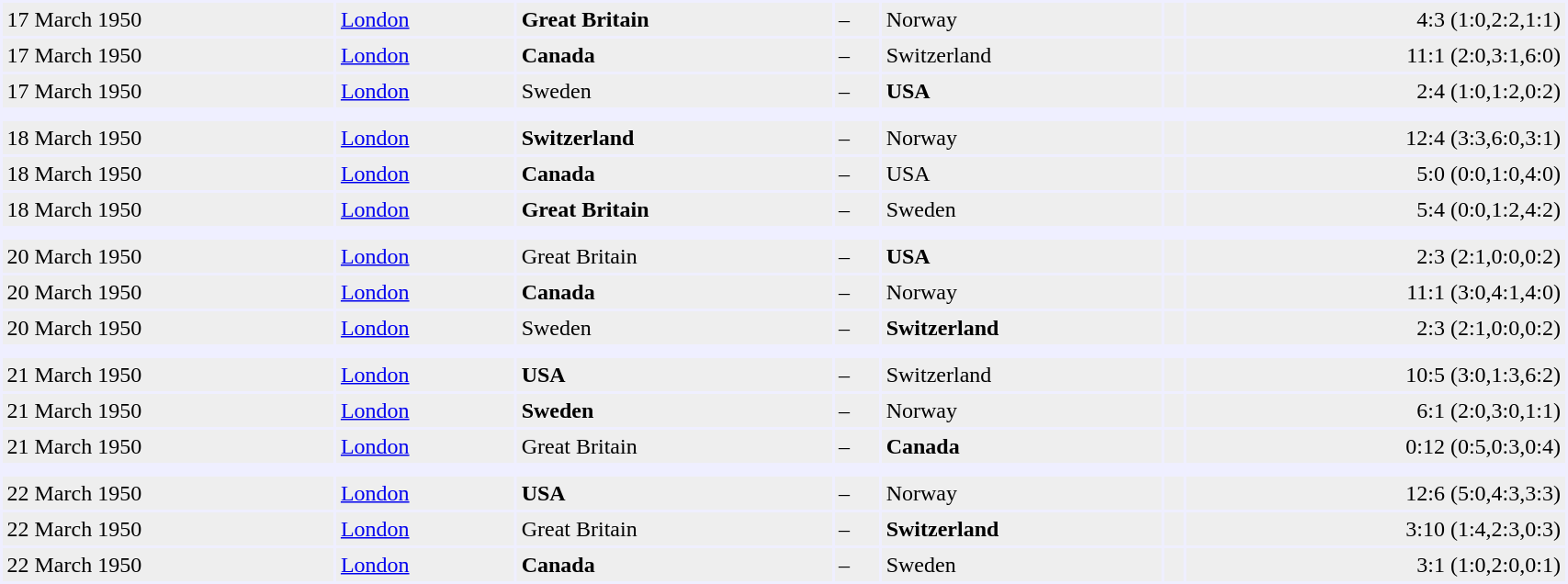<table cellspacing="2" border="0" cellpadding="3" bgcolor="#EFEFFF" width="90%">
<tr>
<td bgcolor="#EEEEEE">17 March 1950</td>
<td bgcolor="#EEEEEE"><a href='#'>London</a></td>
<td bgcolor="#EEEEEE"> <strong>Great Britain</strong></td>
<td bgcolor="#EEEEEE">–</td>
<td bgcolor="#EEEEEE"> Norway</td>
<td bgcolor="#EEEEEE"></td>
<td bgcolor="#EEEEEE" align="right">4:3 (1:0,2:2,1:1)</td>
</tr>
<tr>
<td bgcolor="#EEEEEE">17 March 1950</td>
<td bgcolor="#EEEEEE"><a href='#'>London</a></td>
<td bgcolor="#EEEEEE"> <strong>Canada</strong></td>
<td bgcolor="#EEEEEE">–</td>
<td bgcolor="#EEEEEE"> Switzerland</td>
<td bgcolor="#EEEEEE"></td>
<td bgcolor="#EEEEEE" align="right">11:1 (2:0,3:1,6:0)</td>
</tr>
<tr>
<td bgcolor="#EEEEEE">17 March 1950</td>
<td bgcolor="#EEEEEE"><a href='#'>London</a></td>
<td bgcolor="#EEEEEE"> Sweden</td>
<td bgcolor="#EEEEEE">–</td>
<td bgcolor="#EEEEEE"> <strong>USA</strong></td>
<td bgcolor="#EEEEEE"></td>
<td bgcolor="#EEEEEE" align="right">2:4 (1:0,1:2,0:2)</td>
</tr>
<tr>
<td></td>
</tr>
<tr>
<td bgcolor="#EEEEEE">18 March 1950</td>
<td bgcolor="#EEEEEE"><a href='#'>London</a></td>
<td bgcolor="#EEEEEE"> <strong>Switzerland</strong></td>
<td bgcolor="#EEEEEE">–</td>
<td bgcolor="#EEEEEE"> Norway</td>
<td bgcolor="#EEEEEE"></td>
<td bgcolor="#EEEEEE" align="right">12:4 (3:3,6:0,3:1)</td>
</tr>
<tr>
<td bgcolor="#EEEEEE">18 March 1950</td>
<td bgcolor="#EEEEEE"><a href='#'>London</a></td>
<td bgcolor="#EEEEEE"> <strong>Canada</strong></td>
<td bgcolor="#EEEEEE">–</td>
<td bgcolor="#EEEEEE"> USA</td>
<td bgcolor="#EEEEEE"></td>
<td bgcolor="#EEEEEE" align="right">5:0 (0:0,1:0,4:0)</td>
</tr>
<tr>
<td bgcolor="#EEEEEE">18 March 1950</td>
<td bgcolor="#EEEEEE"><a href='#'>London</a></td>
<td bgcolor="#EEEEEE"> <strong>Great Britain</strong></td>
<td bgcolor="#EEEEEE">–</td>
<td bgcolor="#EEEEEE"> Sweden</td>
<td bgcolor="#EEEEEE"></td>
<td bgcolor="#EEEEEE" align="right">5:4 (0:0,1:2,4:2)</td>
</tr>
<tr>
<td></td>
</tr>
<tr>
<td bgcolor="#EEEEEE">20 March 1950</td>
<td bgcolor="#EEEEEE"><a href='#'>London</a></td>
<td bgcolor="#EEEEEE"> Great Britain</td>
<td bgcolor="#EEEEEE">–</td>
<td bgcolor="#EEEEEE"> <strong>USA</strong></td>
<td bgcolor="#EEEEEE"></td>
<td bgcolor="#EEEEEE" align="right">2:3 (2:1,0:0,0:2)</td>
</tr>
<tr>
<td bgcolor="#EEEEEE">20 March 1950</td>
<td bgcolor="#EEEEEE"><a href='#'>London</a></td>
<td bgcolor="#EEEEEE"> <strong>Canada</strong></td>
<td bgcolor="#EEEEEE">–</td>
<td bgcolor="#EEEEEE"> Norway</td>
<td bgcolor="#EEEEEE"></td>
<td bgcolor="#EEEEEE" align="right">11:1 (3:0,4:1,4:0)</td>
</tr>
<tr>
<td bgcolor="#EEEEEE">20 March 1950</td>
<td bgcolor="#EEEEEE"><a href='#'>London</a></td>
<td bgcolor="#EEEEEE"> Sweden</td>
<td bgcolor="#EEEEEE">–</td>
<td bgcolor="#EEEEEE"> <strong>Switzerland</strong></td>
<td bgcolor="#EEEEEE"></td>
<td bgcolor="#EEEEEE" align="right">2:3 (2:1,0:0,0:2)</td>
</tr>
<tr>
<td></td>
</tr>
<tr>
<td bgcolor="#EEEEEE">21 March 1950</td>
<td bgcolor="#EEEEEE"><a href='#'>London</a></td>
<td bgcolor="#EEEEEE"> <strong>USA</strong></td>
<td bgcolor="#EEEEEE">–</td>
<td bgcolor="#EEEEEE"> Switzerland</td>
<td bgcolor="#EEEEEE"></td>
<td bgcolor="#EEEEEE" align="right">10:5 (3:0,1:3,6:2)</td>
</tr>
<tr>
<td bgcolor="#EEEEEE">21 March 1950</td>
<td bgcolor="#EEEEEE"><a href='#'>London</a></td>
<td bgcolor="#EEEEEE"> <strong>Sweden</strong></td>
<td bgcolor="#EEEEEE">–</td>
<td bgcolor="#EEEEEE"> Norway</td>
<td bgcolor="#EEEEEE"></td>
<td bgcolor="#EEEEEE" align="right">6:1 (2:0,3:0,1:1)</td>
</tr>
<tr>
<td bgcolor="#EEEEEE">21 March 1950</td>
<td bgcolor="#EEEEEE"><a href='#'>London</a></td>
<td bgcolor="#EEEEEE"> Great Britain</td>
<td bgcolor="#EEEEEE">–</td>
<td bgcolor="#EEEEEE"> <strong>Canada</strong></td>
<td bgcolor="#EEEEEE"></td>
<td bgcolor="#EEEEEE" align="right">0:12 (0:5,0:3,0:4)</td>
</tr>
<tr>
<td></td>
</tr>
<tr>
<td bgcolor="#EEEEEE">22 March 1950</td>
<td bgcolor="#EEEEEE"><a href='#'>London</a></td>
<td bgcolor="#EEEEEE"> <strong>USA</strong></td>
<td bgcolor="#EEEEEE">–</td>
<td bgcolor="#EEEEEE"> Norway</td>
<td bgcolor="#EEEEEE"></td>
<td bgcolor="#EEEEEE" align="right">12:6 (5:0,4:3,3:3)</td>
</tr>
<tr>
<td bgcolor="#EEEEEE">22 March 1950</td>
<td bgcolor="#EEEEEE"><a href='#'>London</a></td>
<td bgcolor="#EEEEEE"> Great Britain</td>
<td bgcolor="#EEEEEE">–</td>
<td bgcolor="#EEEEEE"> <strong>Switzerland</strong></td>
<td bgcolor="#EEEEEE"></td>
<td bgcolor="#EEEEEE" align="right">3:10 (1:4,2:3,0:3)</td>
</tr>
<tr>
<td bgcolor="#EEEEEE">22 March 1950</td>
<td bgcolor="#EEEEEE"><a href='#'>London</a></td>
<td bgcolor="#EEEEEE"> <strong>Canada</strong></td>
<td bgcolor="#EEEEEE">–</td>
<td bgcolor="#EEEEEE"> Sweden</td>
<td bgcolor="#EEEEEE"></td>
<td bgcolor="#EEEEEE" align="right">3:1 (1:0,2:0,0:1)</td>
</tr>
</table>
